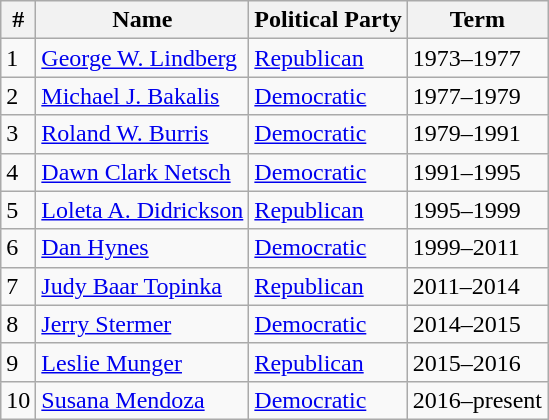<table class="wikitable" border="1">
<tr>
<th>#</th>
<th>Name</th>
<th>Political Party</th>
<th>Term</th>
</tr>
<tr>
<td>1</td>
<td><a href='#'>George W. Lindberg</a></td>
<td><a href='#'>Republican</a></td>
<td>1973–1977</td>
</tr>
<tr>
<td>2</td>
<td><a href='#'>Michael J. Bakalis</a></td>
<td><a href='#'>Democratic</a></td>
<td>1977–1979</td>
</tr>
<tr>
<td>3</td>
<td><a href='#'>Roland W. Burris</a></td>
<td><a href='#'>Democratic</a></td>
<td>1979–1991</td>
</tr>
<tr>
<td>4</td>
<td><a href='#'>Dawn Clark Netsch</a></td>
<td><a href='#'>Democratic</a></td>
<td>1991–1995</td>
</tr>
<tr>
<td>5</td>
<td><a href='#'>Loleta A. Didrickson</a></td>
<td><a href='#'>Republican</a></td>
<td>1995–1999</td>
</tr>
<tr>
<td>6</td>
<td><a href='#'>Dan Hynes</a></td>
<td><a href='#'>Democratic</a></td>
<td>1999–2011</td>
</tr>
<tr>
<td>7</td>
<td><a href='#'>Judy Baar Topinka</a></td>
<td><a href='#'>Republican</a></td>
<td>2011–2014</td>
</tr>
<tr>
<td>8</td>
<td><a href='#'>Jerry Stermer</a></td>
<td><a href='#'>Democratic</a></td>
<td>2014–2015</td>
</tr>
<tr>
<td>9</td>
<td><a href='#'>Leslie Munger</a></td>
<td><a href='#'>Republican</a></td>
<td>2015–2016</td>
</tr>
<tr>
<td>10</td>
<td><a href='#'>Susana Mendoza</a></td>
<td><a href='#'>Democratic</a></td>
<td>2016–present</td>
</tr>
</table>
